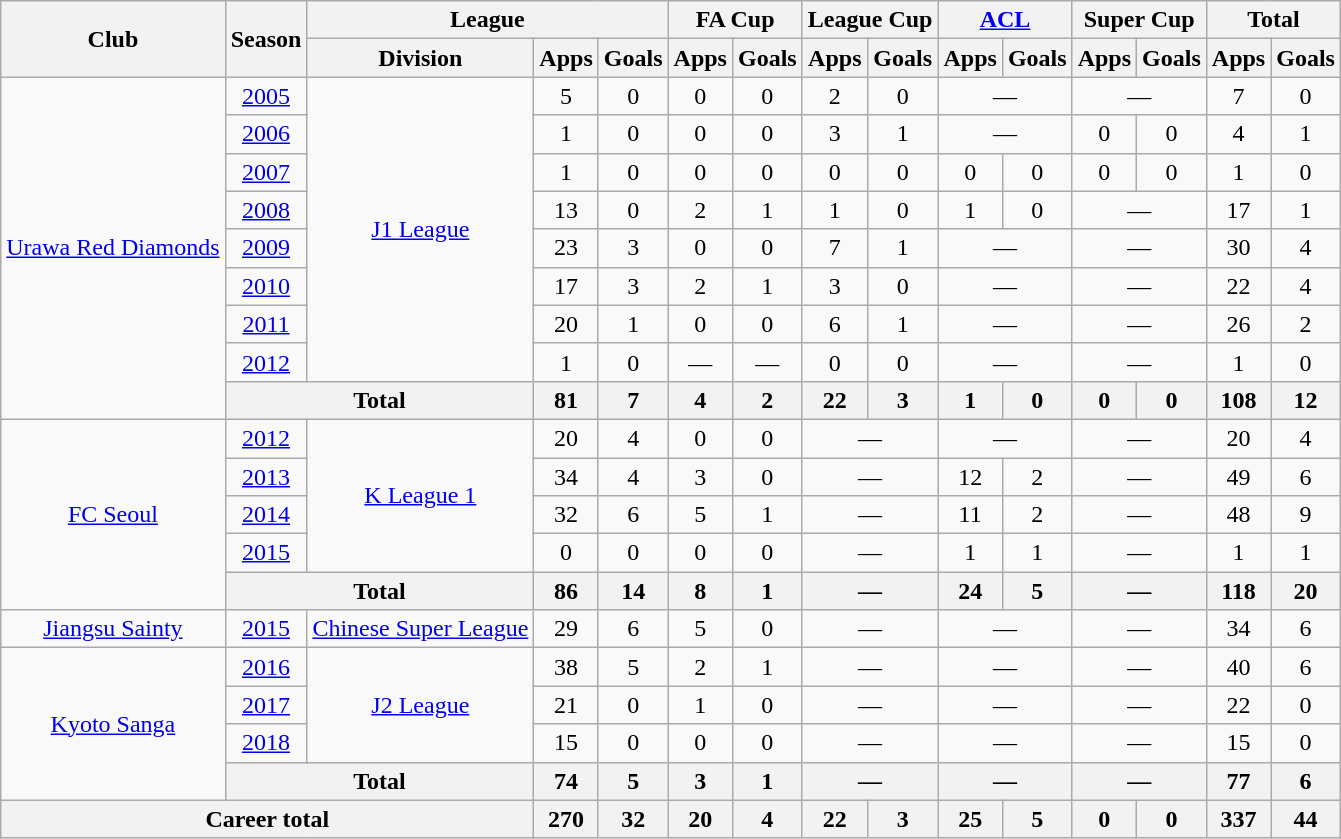<table class="wikitable" style="text-align:center">
<tr>
<th rowspan="2">Club</th>
<th rowspan="2">Season</th>
<th colspan="3">League</th>
<th colspan="2">FA Cup</th>
<th colspan="2">League Cup</th>
<th colspan="2"><a href='#'>ACL</a></th>
<th colspan="2">Super Cup</th>
<th colspan="2">Total</th>
</tr>
<tr>
<th>Division</th>
<th>Apps</th>
<th>Goals</th>
<th>Apps</th>
<th>Goals</th>
<th>Apps</th>
<th>Goals</th>
<th>Apps</th>
<th>Goals</th>
<th>Apps</th>
<th>Goals</th>
<th>Apps</th>
<th>Goals</th>
</tr>
<tr>
<td rowspan="9"><a href='#'>Urawa Red Diamonds</a></td>
<td><a href='#'>2005</a></td>
<td rowspan="8"><a href='#'>J1 League</a></td>
<td>5</td>
<td>0</td>
<td>0</td>
<td>0</td>
<td>2</td>
<td>0</td>
<td colspan="2">—</td>
<td colspan="2">—</td>
<td>7</td>
<td>0</td>
</tr>
<tr>
<td><a href='#'>2006</a></td>
<td>1</td>
<td>0</td>
<td>0</td>
<td>0</td>
<td>3</td>
<td>1</td>
<td colspan="2">—</td>
<td>0</td>
<td>0</td>
<td>4</td>
<td>1</td>
</tr>
<tr>
<td><a href='#'>2007</a></td>
<td>1</td>
<td>0</td>
<td>0</td>
<td>0</td>
<td>0</td>
<td>0</td>
<td>0</td>
<td>0</td>
<td>0</td>
<td>0</td>
<td>1</td>
<td>0</td>
</tr>
<tr>
<td><a href='#'>2008</a></td>
<td>13</td>
<td>0</td>
<td>2</td>
<td>1</td>
<td>1</td>
<td>0</td>
<td>1</td>
<td>0</td>
<td colspan="2">—</td>
<td>17</td>
<td>1</td>
</tr>
<tr>
<td><a href='#'>2009</a></td>
<td>23</td>
<td>3</td>
<td>0</td>
<td>0</td>
<td>7</td>
<td>1</td>
<td colspan="2">—</td>
<td colspan="2">—</td>
<td>30</td>
<td>4</td>
</tr>
<tr>
<td><a href='#'>2010</a></td>
<td>17</td>
<td>3</td>
<td>2</td>
<td>1</td>
<td>3</td>
<td>0</td>
<td colspan="2">—</td>
<td colspan="2">—</td>
<td>22</td>
<td>4</td>
</tr>
<tr>
<td><a href='#'>2011</a></td>
<td>20</td>
<td>1</td>
<td>0</td>
<td>0</td>
<td>6</td>
<td>1</td>
<td colspan="2">—</td>
<td colspan="2">—</td>
<td>26</td>
<td>2</td>
</tr>
<tr>
<td><a href='#'>2012</a></td>
<td>1</td>
<td>0</td>
<td>—</td>
<td>—</td>
<td>0</td>
<td>0</td>
<td colspan="2">—</td>
<td colspan="2">—</td>
<td>1</td>
<td>0</td>
</tr>
<tr>
<th colspan="2">Total</th>
<th>81</th>
<th>7</th>
<th>4</th>
<th>2</th>
<th>22</th>
<th>3</th>
<th>1</th>
<th>0</th>
<th>0</th>
<th>0</th>
<th>108</th>
<th>12</th>
</tr>
<tr>
<td rowspan="5"><a href='#'>FC Seoul</a></td>
<td><a href='#'>2012</a></td>
<td rowspan="4"><a href='#'>K League 1</a></td>
<td>20</td>
<td>4</td>
<td>0</td>
<td>0</td>
<td colspan="2">—</td>
<td colspan="2">—</td>
<td colspan="2">—</td>
<td>20</td>
<td>4</td>
</tr>
<tr>
<td><a href='#'>2013</a></td>
<td>34</td>
<td>4</td>
<td>3</td>
<td>0</td>
<td colspan="2">—</td>
<td>12</td>
<td>2</td>
<td colspan="2">—</td>
<td>49</td>
<td>6</td>
</tr>
<tr>
<td><a href='#'>2014</a></td>
<td>32</td>
<td>6</td>
<td>5</td>
<td>1</td>
<td colspan="2">—</td>
<td>11</td>
<td>2</td>
<td colspan="2">—</td>
<td>48</td>
<td>9</td>
</tr>
<tr>
<td><a href='#'>2015</a></td>
<td>0</td>
<td>0</td>
<td>0</td>
<td>0</td>
<td colspan="2">—</td>
<td>1</td>
<td>1</td>
<td colspan="2">—</td>
<td>1</td>
<td>1</td>
</tr>
<tr>
<th colspan="2">Total</th>
<th>86</th>
<th>14</th>
<th>8</th>
<th>1</th>
<th colspan="2">—</th>
<th>24</th>
<th>5</th>
<th colspan="2">—</th>
<th>118</th>
<th>20</th>
</tr>
<tr>
<td><a href='#'>Jiangsu Sainty</a></td>
<td><a href='#'>2015</a></td>
<td><a href='#'>Chinese Super League</a></td>
<td>29</td>
<td>6</td>
<td>5</td>
<td>0</td>
<td colspan="2">—</td>
<td colspan="2">—</td>
<td colspan="2">—</td>
<td>34</td>
<td>6</td>
</tr>
<tr>
<td rowspan="4"><a href='#'>Kyoto Sanga</a></td>
<td><a href='#'>2016</a></td>
<td rowspan="3"><a href='#'>J2 League</a></td>
<td>38</td>
<td>5</td>
<td>2</td>
<td>1</td>
<td colspan="2">—</td>
<td colspan="2">—</td>
<td colspan="2">—</td>
<td>40</td>
<td>6</td>
</tr>
<tr>
<td><a href='#'>2017</a></td>
<td>21</td>
<td>0</td>
<td>1</td>
<td>0</td>
<td colspan="2">—</td>
<td colspan="2">—</td>
<td colspan="2">—</td>
<td>22</td>
<td>0</td>
</tr>
<tr>
<td><a href='#'>2018</a></td>
<td>15</td>
<td>0</td>
<td>0</td>
<td>0</td>
<td colspan="2">—</td>
<td colspan="2">—</td>
<td colspan="2">—</td>
<td>15</td>
<td>0</td>
</tr>
<tr>
<th colspan="2">Total</th>
<th>74</th>
<th>5</th>
<th>3</th>
<th>1</th>
<th colspan="2">—</th>
<th colspan="2">—</th>
<th colspan="2">—</th>
<th>77</th>
<th>6</th>
</tr>
<tr>
<th colspan="3">Career total</th>
<th>270</th>
<th>32</th>
<th>20</th>
<th>4</th>
<th>22</th>
<th>3</th>
<th>25</th>
<th>5</th>
<th>0</th>
<th>0</th>
<th>337</th>
<th>44</th>
</tr>
</table>
